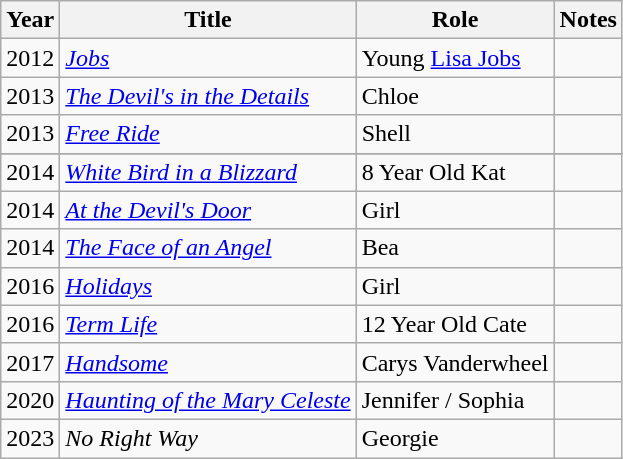<table class="wikitable sortable">
<tr>
<th>Year</th>
<th>Title</th>
<th>Role</th>
<th class="unsortable">Notes</th>
</tr>
<tr>
<td>2012</td>
<td><em><a href='#'>Jobs</a></em></td>
<td>Young <a href='#'>Lisa Jobs</a></td>
<td></td>
</tr>
<tr>
<td>2013</td>
<td><em><a href='#'>The Devil's in the Details</a></em></td>
<td>Chloe</td>
<td></td>
</tr>
<tr>
<td>2013</td>
<td><em><a href='#'>Free Ride</a></em></td>
<td>Shell</td>
<td></td>
</tr>
<tr>
</tr>
<tr>
<td>2014</td>
<td><em><a href='#'>White Bird in a Blizzard</a></em></td>
<td>8 Year Old Kat</td>
<td></td>
</tr>
<tr>
<td>2014</td>
<td><em><a href='#'>At the Devil's Door</a></em></td>
<td>Girl</td>
<td></td>
</tr>
<tr>
<td>2014</td>
<td><em><a href='#'>The Face of an Angel</a></em></td>
<td>Bea</td>
<td></td>
</tr>
<tr>
<td>2016</td>
<td><em><a href='#'>Holidays</a></em></td>
<td>Girl</td>
<td></td>
</tr>
<tr>
<td>2016</td>
<td><em><a href='#'>Term Life</a></em></td>
<td>12 Year Old Cate</td>
<td></td>
</tr>
<tr>
<td>2017</td>
<td><em><a href='#'>Handsome</a></em></td>
<td>Carys Vanderwheel</td>
<td></td>
</tr>
<tr>
<td>2020</td>
<td><em><a href='#'>Haunting of the Mary Celeste</a></em></td>
<td>Jennifer / Sophia</td>
<td></td>
</tr>
<tr>
<td>2023</td>
<td><em>No Right Way</em></td>
<td>Georgie</td>
<td></td>
</tr>
</table>
